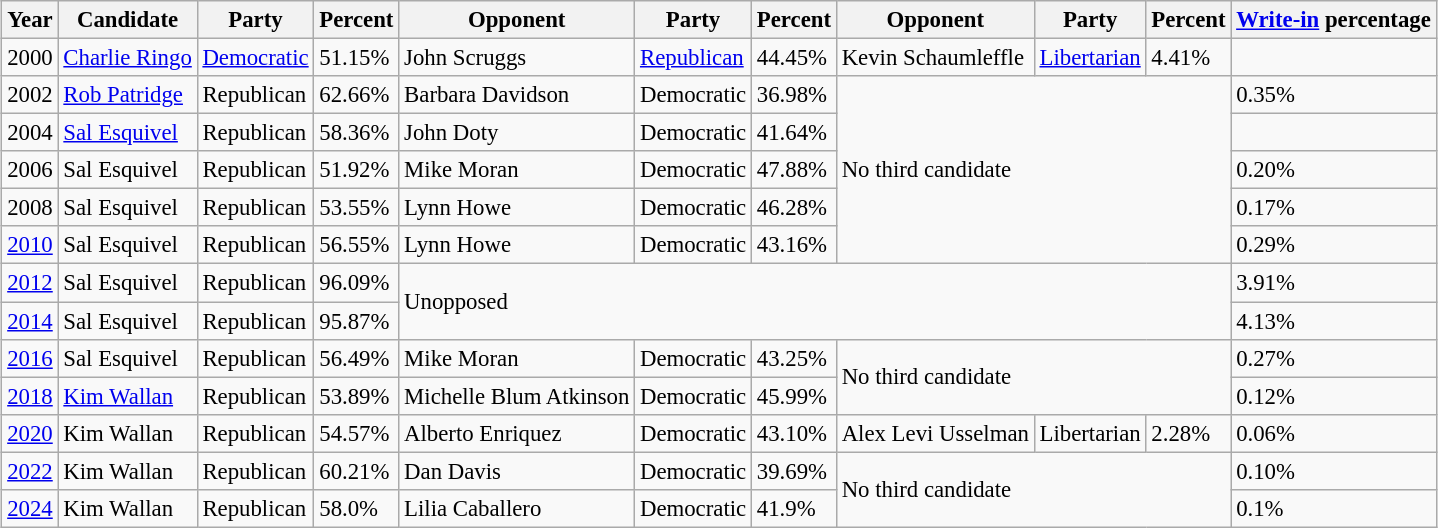<table class="wikitable sortable" style="margin:0.5em auto; font-size:95%;">
<tr>
<th>Year</th>
<th>Candidate</th>
<th>Party</th>
<th>Percent</th>
<th>Opponent</th>
<th>Party</th>
<th>Percent</th>
<th>Opponent</th>
<th>Party</th>
<th>Percent</th>
<th><a href='#'>Write-in</a> percentage</th>
</tr>
<tr>
<td>2000</td>
<td><a href='#'>Charlie Ringo</a></td>
<td><a href='#'>Democratic</a></td>
<td>51.15%</td>
<td>John Scruggs</td>
<td><a href='#'>Republican</a></td>
<td>44.45%</td>
<td>Kevin Schaumleffle</td>
<td><a href='#'>Libertarian</a></td>
<td>4.41%</td>
<td></td>
</tr>
<tr>
<td>2002</td>
<td><a href='#'>Rob Patridge</a></td>
<td>Republican</td>
<td>62.66%</td>
<td>Barbara Davidson</td>
<td>Democratic</td>
<td>36.98%</td>
<td colspan="3" rowspan="5">No third candidate</td>
<td>0.35%</td>
</tr>
<tr>
<td>2004</td>
<td><a href='#'>Sal Esquivel</a></td>
<td>Republican</td>
<td>58.36%</td>
<td>John Doty</td>
<td>Democratic</td>
<td>41.64%</td>
<td></td>
</tr>
<tr>
<td>2006</td>
<td>Sal Esquivel</td>
<td>Republican</td>
<td>51.92%</td>
<td>Mike Moran</td>
<td>Democratic</td>
<td>47.88%</td>
<td>0.20%</td>
</tr>
<tr>
<td>2008</td>
<td>Sal Esquivel</td>
<td>Republican</td>
<td>53.55%</td>
<td>Lynn Howe</td>
<td>Democratic</td>
<td>46.28%</td>
<td>0.17%</td>
</tr>
<tr>
<td><a href='#'>2010</a></td>
<td>Sal Esquivel</td>
<td>Republican</td>
<td>56.55%</td>
<td>Lynn Howe</td>
<td>Democratic</td>
<td>43.16%</td>
<td>0.29%</td>
</tr>
<tr>
<td><a href='#'>2012</a></td>
<td>Sal Esquivel</td>
<td>Republican</td>
<td>96.09%</td>
<td colspan="6" rowspan="2">Unopposed</td>
<td>3.91%</td>
</tr>
<tr>
<td><a href='#'>2014</a></td>
<td>Sal Esquivel</td>
<td>Republican</td>
<td>95.87%</td>
<td>4.13%</td>
</tr>
<tr>
<td><a href='#'>2016</a></td>
<td>Sal Esquivel</td>
<td>Republican</td>
<td>56.49%</td>
<td>Mike Moran</td>
<td>Democratic</td>
<td>43.25%</td>
<td colspan="3" rowspan="2">No third candidate</td>
<td>0.27%</td>
</tr>
<tr>
<td><a href='#'>2018</a></td>
<td><a href='#'>Kim Wallan</a></td>
<td>Republican</td>
<td>53.89%</td>
<td>Michelle Blum Atkinson</td>
<td>Democratic</td>
<td>45.99%</td>
<td>0.12%</td>
</tr>
<tr>
<td><a href='#'>2020</a></td>
<td>Kim Wallan</td>
<td>Republican</td>
<td>54.57%</td>
<td>Alberto Enriquez</td>
<td>Democratic</td>
<td>43.10%</td>
<td>Alex Levi Usselman</td>
<td>Libertarian</td>
<td>2.28%</td>
<td>0.06%</td>
</tr>
<tr>
<td><a href='#'>2022</a></td>
<td>Kim Wallan</td>
<td>Republican</td>
<td>60.21%</td>
<td>Dan Davis</td>
<td>Democratic</td>
<td>39.69%</td>
<td colspan="3" rowspan="2">No third candidate</td>
<td>0.10%</td>
</tr>
<tr>
<td><a href='#'>2024</a></td>
<td>Kim Wallan</td>
<td>Republican</td>
<td>58.0%</td>
<td>Lilia Caballero</td>
<td>Democratic</td>
<td>41.9%</td>
<td>0.1%</td>
</tr>
</table>
